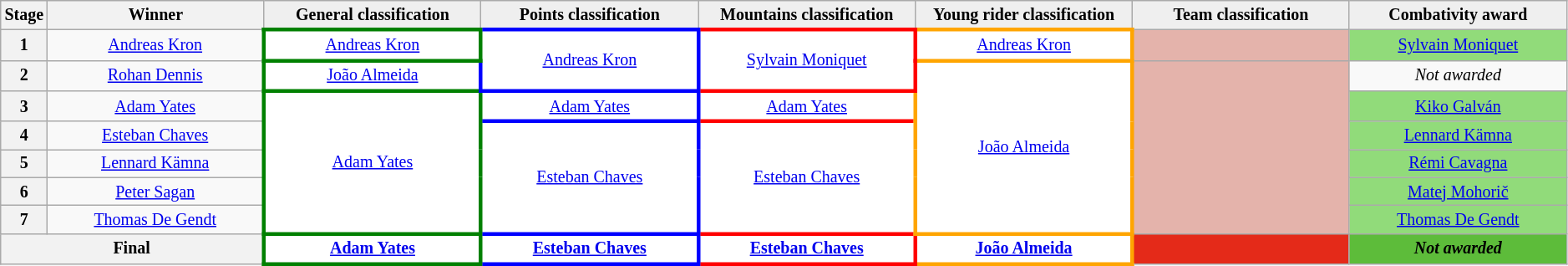<table class="wikitable" style="text-align: center; font-size:smaller;">
<tr>
<th style="width:1%;">Stage</th>
<th style="width:14%;">Winner</th>
<th style="background:#efefef; width:14%;">General classification<br></th>
<th style="background:#efefef; width:14%;">Points classification<br></th>
<th style="background:#efefef; width:14%;">Mountains classification<br></th>
<th style="background:#efefef; width:14%;">Young rider classification<br></th>
<th style="background:#efefef; width:14%;">Team classification<br></th>
<th style="background:#efefef; width:14%;">Combativity award<br></th>
</tr>
<tr>
<th>1</th>
<td><a href='#'>Andreas Kron</a></td>
<td style="background:white; border:3px solid green"><a href='#'>Andreas Kron</a></td>
<td style="background:white; border:3px solid blue" rowspan="2"><a href='#'>Andreas Kron</a></td>
<td style="background:white; border:3px solid red" rowspan="2"><a href='#'>Sylvain Moniquet</a></td>
<td style="background:white; border:3px solid orange"><a href='#'>Andreas Kron</a></td>
<td style="background:#E4B3AB;"></td>
<td style="background:#91DB7A;"><a href='#'>Sylvain Moniquet</a></td>
</tr>
<tr>
<th>2</th>
<td><a href='#'>Rohan Dennis</a></td>
<td style="background:white; border:3px solid green"><a href='#'>João Almeida</a></td>
<td style="background:white; border:3px solid orange" rowspan="6"><a href='#'>João Almeida</a></td>
<td style="background:#E4B3AB;" rowspan="6"></td>
<td><em>Not awarded</em></td>
</tr>
<tr>
<th>3</th>
<td><a href='#'>Adam Yates</a></td>
<td style="background:white; border:3px solid green" rowspan="5"><a href='#'>Adam Yates</a></td>
<td style="background:white; border:3px solid blue"><a href='#'>Adam Yates</a></td>
<td style="background:white; border:3px solid red"><a href='#'>Adam Yates</a></td>
<td style="background:#91DB7A;"><a href='#'>Kiko Galván</a></td>
</tr>
<tr>
<th>4</th>
<td><a href='#'>Esteban Chaves</a></td>
<td style="background:white; border:3px solid blue" rowspan="4"><a href='#'>Esteban Chaves</a></td>
<td style="background:white; border:3px solid red" rowspan="4"><a href='#'>Esteban Chaves</a></td>
<td style="background:#91DB7A;"><a href='#'>Lennard Kämna</a></td>
</tr>
<tr>
<th>5</th>
<td><a href='#'>Lennard Kämna</a></td>
<td style="background:#91DB7A;"><a href='#'>Rémi Cavagna</a></td>
</tr>
<tr>
<th>6</th>
<td><a href='#'>Peter Sagan</a></td>
<td style="background:#91DB7A;"><a href='#'>Matej Mohorič</a></td>
</tr>
<tr>
<th>7</th>
<td><a href='#'>Thomas De Gendt</a></td>
<td style="background:#91DB7A;"><a href='#'>Thomas De Gendt</a></td>
</tr>
<tr>
<th colspan="2">Final</th>
<th style="background:white; border:3px solid green;"><a href='#'>Adam Yates</a></th>
<th style="background:white; border:3px solid blue;"><a href='#'>Esteban Chaves</a></th>
<th style="background:white; border:3px solid red;"><a href='#'>Esteban Chaves</a></th>
<th style="background:white; border:3px solid orange;"><a href='#'>João Almeida</a></th>
<th style="background:#E42A19;"></th>
<th style="background:#5DBC3A;"><em>Not awarded</em></th>
</tr>
</table>
